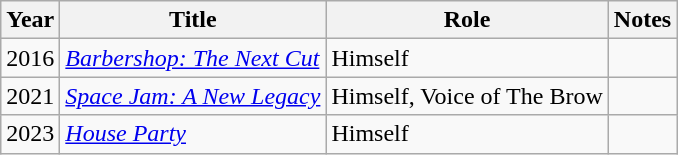<table class="wikitable sortable">
<tr>
<th>Year</th>
<th>Title</th>
<th>Role</th>
<th class="unsortable">Notes</th>
</tr>
<tr>
<td>2016</td>
<td><em><a href='#'>Barbershop: The Next Cut</a></em></td>
<td>Himself</td>
<td></td>
</tr>
<tr>
<td>2021</td>
<td><em><a href='#'>Space Jam: A New Legacy</a></em></td>
<td>Himself, Voice of The Brow</td>
<td></td>
</tr>
<tr>
<td>2023</td>
<td><em><a href='#'>House Party</a></em></td>
<td>Himself</td>
<td></td>
</tr>
</table>
